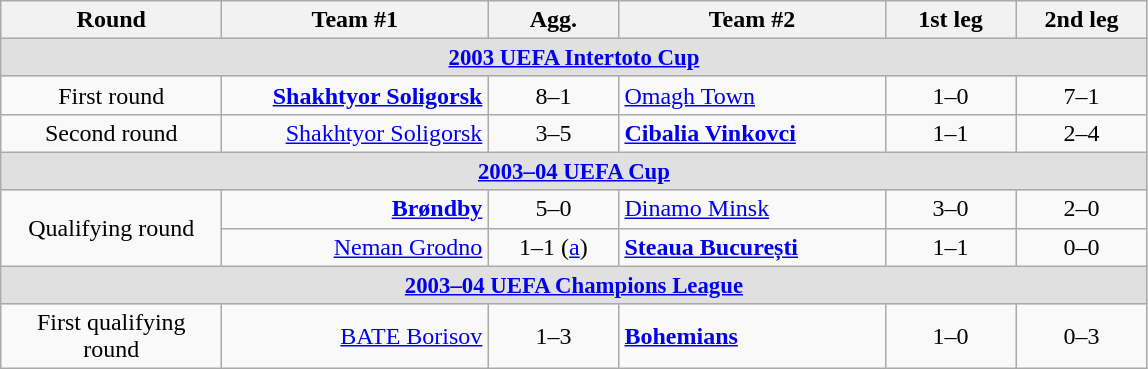<table class="wikitable">
<tr>
<th width="140">Round</th>
<th width="170">Team #1</th>
<th width="80">Agg.</th>
<th width="170">Team #2</th>
<th width="80">1st leg</th>
<th width="80">2nd leg</th>
</tr>
<tr style="background:#E0E0E0; font-size:95%">
<td colspan="6" style="text-align:center"><strong><a href='#'>2003 UEFA Intertoto Cup</a></strong></td>
</tr>
<tr>
<td style="text-align:center">First round</td>
<td style="text-align:right"><strong><a href='#'>Shakhtyor Soligorsk</a></strong> </td>
<td style="text-align:center">8–1</td>
<td> <a href='#'>Omagh Town</a></td>
<td style="text-align:center">1–0</td>
<td style="text-align:center">7–1</td>
</tr>
<tr>
<td style="text-align:center">Second round</td>
<td style="text-align:right"><a href='#'>Shakhtyor Soligorsk</a> </td>
<td style="text-align:center">3–5</td>
<td> <strong><a href='#'>Cibalia Vinkovci</a></strong></td>
<td style="text-align:center">1–1</td>
<td style="text-align:center">2–4</td>
</tr>
<tr style="background:#E0E0E0; font-size:95%">
<td colspan="6" style="text-align:center"><strong><a href='#'>2003–04 UEFA Cup</a></strong></td>
</tr>
<tr>
<td style="text-align:center" rowspan="2">Qualifying round</td>
<td style="text-align:right"><strong><a href='#'>Brøndby</a></strong> </td>
<td style="text-align:center">5–0</td>
<td> <a href='#'>Dinamo Minsk</a></td>
<td style="text-align:center">3–0</td>
<td style="text-align:center">2–0</td>
</tr>
<tr>
<td style="text-align:right"><a href='#'>Neman Grodno</a> </td>
<td style="text-align:center">1–1 (<a href='#'>a</a>)</td>
<td> <strong><a href='#'>Steaua București</a></strong></td>
<td style="text-align:center">1–1</td>
<td style="text-align:center">0–0</td>
</tr>
<tr style="background:#E0E0E0; font-size:95%">
<td colspan="6" style="text-align:center"><strong><a href='#'>2003–04 UEFA Champions League</a></strong></td>
</tr>
<tr>
<td style="text-align:center">First qualifying round</td>
<td style="text-align:right"><a href='#'>BATE Borisov</a> </td>
<td style="text-align:center">1–3</td>
<td> <strong><a href='#'>Bohemians</a></strong></td>
<td style="text-align:center">1–0</td>
<td style="text-align:center">0–3</td>
</tr>
</table>
